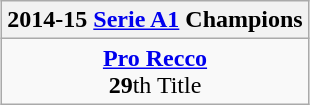<table class=wikitable style="text-align:center; margin:auto">
<tr>
<th>2014-15 <a href='#'>Serie A1</a> Champions</th>
</tr>
<tr>
<td><strong><a href='#'>Pro Recco</a></strong><br><strong>29</strong>th Title</td>
</tr>
</table>
